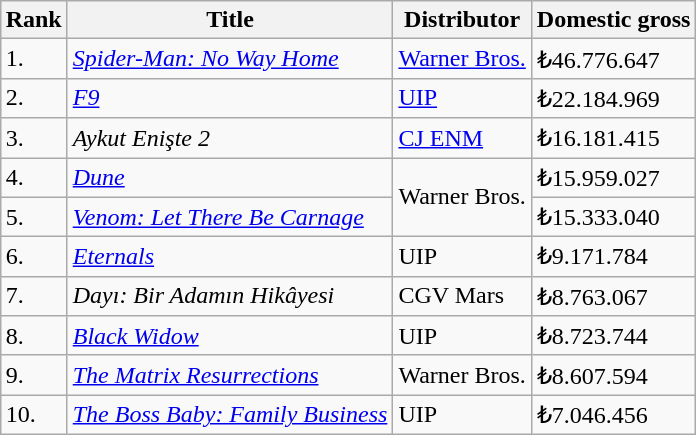<table class="wikitable sortable" style="margin:auto; margin:auto;">
<tr>
<th>Rank</th>
<th>Title</th>
<th>Distributor</th>
<th>Domestic gross</th>
</tr>
<tr>
<td>1.</td>
<td><em><a href='#'>Spider-Man: No Way Home</a></em></td>
<td><a href='#'>Warner Bros.</a></td>
<td>₺46.776.647</td>
</tr>
<tr>
<td>2.</td>
<td><em><a href='#'>F9</a></em></td>
<td><a href='#'>UIP</a></td>
<td>₺22.184.969</td>
</tr>
<tr>
<td>3.</td>
<td><em>Aykut Enişte 2</em></td>
<td><a href='#'>CJ ENM</a></td>
<td>₺16.181.415</td>
</tr>
<tr>
<td>4.</td>
<td><em><a href='#'>Dune</a></em></td>
<td rowspan="2">Warner Bros.</td>
<td>₺15.959.027</td>
</tr>
<tr>
<td>5.</td>
<td><em><a href='#'>Venom: Let There Be Carnage</a></em></td>
<td>₺15.333.040</td>
</tr>
<tr>
<td>6.</td>
<td><em><a href='#'>Eternals</a></em></td>
<td>UIP</td>
<td>₺9.171.784</td>
</tr>
<tr>
<td>7.</td>
<td><em>Dayı: Bir Adamın Hikâyesi</em></td>
<td>CGV Mars</td>
<td>₺8.763.067</td>
</tr>
<tr>
<td>8.</td>
<td><em><a href='#'>Black Widow</a></em></td>
<td>UIP</td>
<td>₺8.723.744</td>
</tr>
<tr>
<td>9.</td>
<td><em><a href='#'>The Matrix Resurrections</a></em></td>
<td>Warner Bros.</td>
<td>₺8.607.594</td>
</tr>
<tr>
<td>10.</td>
<td><em><a href='#'>The Boss Baby: Family Business</a></em></td>
<td>UIP</td>
<td>₺7.046.456</td>
</tr>
</table>
